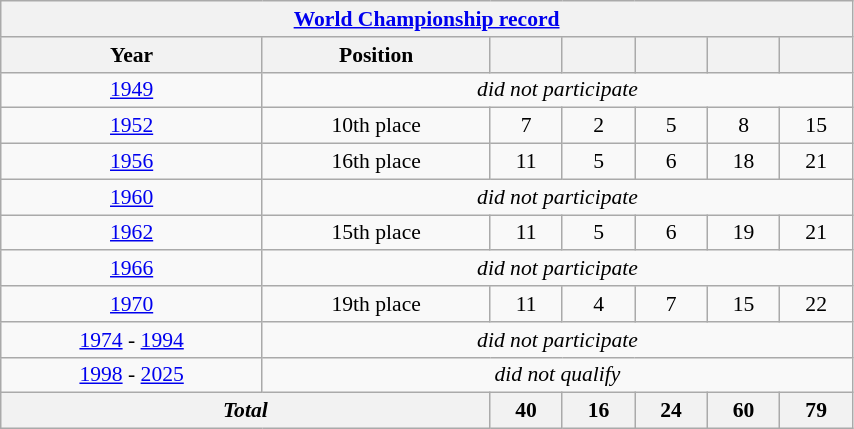<table class="wikitable" width=45% style="text-align: center;font-size:90%;">
<tr>
<th colspan=7><a href='#'>World Championship record</a></th>
</tr>
<tr>
<th>Year</th>
<th>Position</th>
<th></th>
<th></th>
<th></th>
<th></th>
<th></th>
</tr>
<tr>
<td>  <a href='#'>1949</a></td>
<td colspan=7 align=center><em>did not participate</em></td>
</tr>
<tr>
<td>  <a href='#'>1952</a></td>
<td>10th place</td>
<td>7</td>
<td>2</td>
<td>5</td>
<td>8</td>
<td>15</td>
</tr>
<tr>
<td>  <a href='#'>1956</a></td>
<td>16th place</td>
<td>11</td>
<td>5</td>
<td>6</td>
<td>18</td>
<td>21</td>
</tr>
<tr>
<td>  <a href='#'>1960</a></td>
<td colspan=7 align=center><em>did not participate</em></td>
</tr>
<tr>
<td>  <a href='#'>1962</a></td>
<td>15th place</td>
<td>11</td>
<td>5</td>
<td>6</td>
<td>19</td>
<td>21</td>
</tr>
<tr>
<td>  <a href='#'>1966</a></td>
<td colspan=7 align=center><em>did not participate</em></td>
</tr>
<tr>
<td>  <a href='#'>1970</a></td>
<td>19th place</td>
<td>11</td>
<td>4</td>
<td>7</td>
<td>15</td>
<td>22</td>
</tr>
<tr>
<td><a href='#'>1974</a> - <a href='#'>1994</a></td>
<td colspan=7 align=center><em>did not participate</em></td>
</tr>
<tr>
<td><a href='#'>1998</a> - <a href='#'>2025</a></td>
<td colspan=7 align=center><em>did not qualify</em></td>
</tr>
<tr>
<th colspan=2 align=center><em>Total</em></th>
<th>40</th>
<th>16</th>
<th>24</th>
<th>60</th>
<th>79</th>
</tr>
</table>
